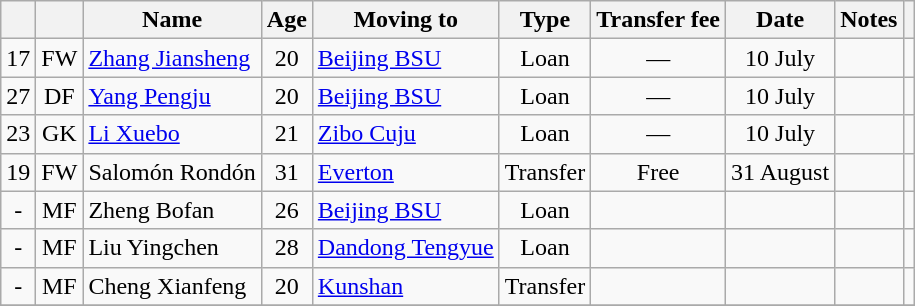<table class="wikitable" style="text-align: center ">
<tr>
<th></th>
<th></th>
<th>Name</th>
<th>Age</th>
<th>Moving to</th>
<th>Type</th>
<th>Transfer fee</th>
<th>Date</th>
<th>Notes</th>
<th></th>
</tr>
<tr>
<td>17</td>
<td>FW</td>
<td align="left"> <a href='#'>Zhang Jiansheng</a></td>
<td>20</td>
<td align="left"> <a href='#'>Beijing BSU</a></td>
<td>Loan</td>
<td>—</td>
<td>10 July</td>
<td></td>
<td></td>
</tr>
<tr>
<td>27</td>
<td>DF</td>
<td align="left"> <a href='#'>Yang Pengju</a></td>
<td>20</td>
<td align="left"> <a href='#'>Beijing BSU</a></td>
<td>Loan</td>
<td>—</td>
<td>10 July</td>
<td></td>
<td></td>
</tr>
<tr>
<td>23</td>
<td>GK</td>
<td align="left"> <a href='#'>Li Xuebo</a></td>
<td>21</td>
<td align="left"> <a href='#'>Zibo Cuju</a></td>
<td>Loan</td>
<td>—</td>
<td>10 July</td>
<td></td>
<td></td>
</tr>
<tr>
<td>19</td>
<td>FW</td>
<td align="left"> Salomón Rondón</td>
<td>31</td>
<td align="left"> <a href='#'>Everton</a></td>
<td>Transfer</td>
<td>Free</td>
<td>31 August</td>
<td></td>
<td></td>
</tr>
<tr>
<td>-</td>
<td>MF</td>
<td align="left"> Zheng Bofan</td>
<td>26</td>
<td align="left"> <a href='#'>Beijing BSU</a></td>
<td>Loan</td>
<td></td>
<td></td>
<td></td>
<td></td>
</tr>
<tr>
<td>-</td>
<td>MF</td>
<td align="left"> Liu Yingchen</td>
<td>28</td>
<td align="left"> <a href='#'>Dandong Tengyue</a></td>
<td>Loan</td>
<td></td>
<td></td>
<td></td>
<td></td>
</tr>
<tr>
<td>-</td>
<td>MF</td>
<td align="left"> Cheng Xianfeng</td>
<td>20</td>
<td align="left"> <a href='#'>Kunshan</a></td>
<td>Transfer</td>
<td></td>
<td></td>
<td></td>
<td></td>
</tr>
<tr>
</tr>
</table>
